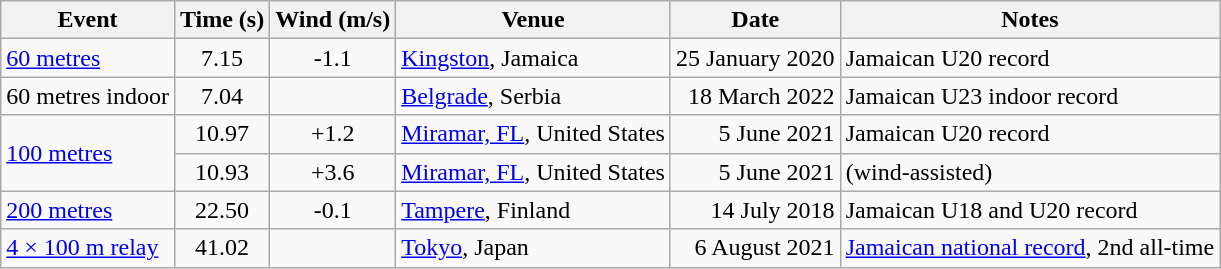<table class=wikitable>
<tr>
<th>Event</th>
<th>Time (s)</th>
<th>Wind (m/s)</th>
<th>Venue</th>
<th>Date</th>
<th>Notes</th>
</tr>
<tr>
<td><a href='#'>60 metres</a></td>
<td align=center>7.15</td>
<td align=center>-1.1</td>
<td><a href='#'>Kingston</a>, Jamaica</td>
<td align=right>25 January 2020</td>
<td>Jamaican U20 record</td>
</tr>
<tr>
<td>60 metres indoor</td>
<td align=center>7.04</td>
<td></td>
<td><a href='#'>Belgrade</a>, Serbia</td>
<td align=right>18 March 2022</td>
<td>Jamaican U23 indoor record</td>
</tr>
<tr>
<td rowspan=2><a href='#'>100 metres</a></td>
<td align=center>10.97</td>
<td align=center>+1.2</td>
<td><a href='#'>Miramar, FL</a>, United States</td>
<td align=right>5 June 2021</td>
<td>Jamaican U20 record</td>
</tr>
<tr>
<td align=center>10.93 </td>
<td align=center>+3.6</td>
<td><a href='#'>Miramar, FL</a>, United States</td>
<td align=right>5 June 2021</td>
<td>(wind-assisted)</td>
</tr>
<tr>
<td><a href='#'>200 metres</a></td>
<td align=center>22.50</td>
<td align=center>-0.1</td>
<td><a href='#'>Tampere</a>, Finland</td>
<td align=right>14 July 2018</td>
<td>Jamaican U18 and U20 record</td>
</tr>
<tr>
<td><a href='#'>4 × 100 m relay</a></td>
<td align=center>41.02</td>
<td></td>
<td><a href='#'>Tokyo</a>, Japan</td>
<td align=right>6 August 2021</td>
<td><a href='#'>Jamaican national record</a>, 2nd all-time</td>
</tr>
</table>
